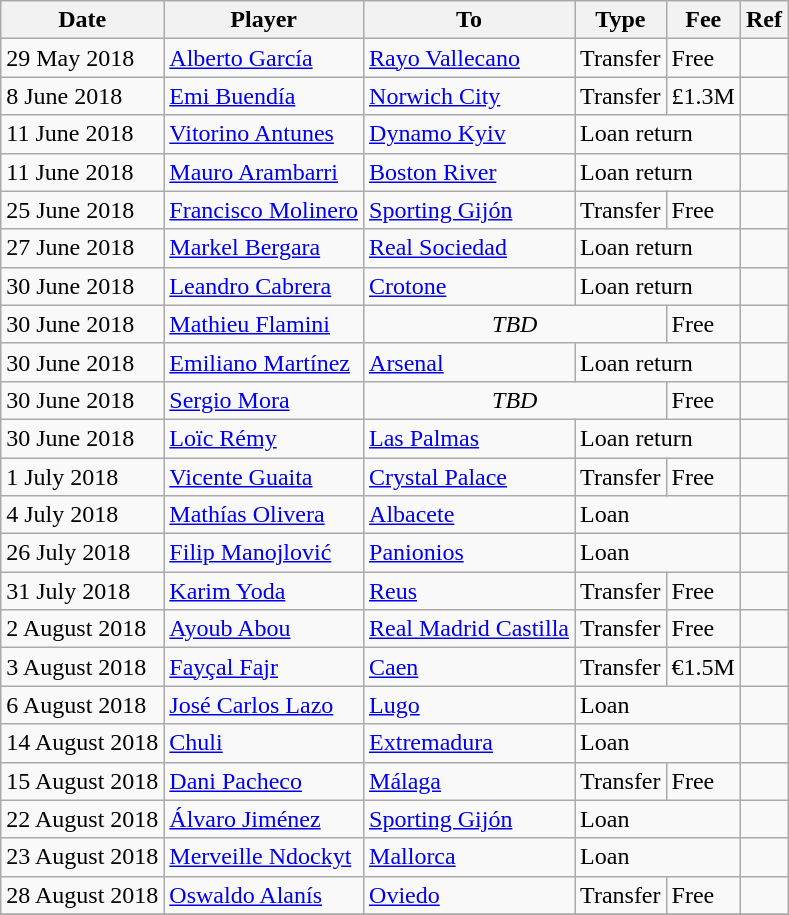<table class="wikitable">
<tr>
<th>Date</th>
<th>Player</th>
<th>To</th>
<th>Type</th>
<th>Fee</th>
<th>Ref</th>
</tr>
<tr>
<td>29 May 2018</td>
<td> <a href='#'>Alberto García</a></td>
<td> <a href='#'>Rayo Vallecano</a></td>
<td>Transfer</td>
<td>Free</td>
<td></td>
</tr>
<tr>
<td>8 June 2018</td>
<td> <a href='#'>Emi Buendía</a></td>
<td> <a href='#'>Norwich City</a></td>
<td>Transfer</td>
<td>£1.3M</td>
<td></td>
</tr>
<tr>
<td>11 June 2018</td>
<td> <a href='#'>Vitorino Antunes</a></td>
<td> <a href='#'>Dynamo Kyiv</a></td>
<td colspan=2>Loan return</td>
<td></td>
</tr>
<tr>
<td>11 June 2018</td>
<td> <a href='#'>Mauro Arambarri</a></td>
<td> <a href='#'>Boston River</a></td>
<td colspan=2>Loan return</td>
<td></td>
</tr>
<tr>
<td>25 June 2018</td>
<td> <a href='#'>Francisco Molinero</a></td>
<td> <a href='#'>Sporting Gijón</a></td>
<td>Transfer</td>
<td>Free</td>
<td></td>
</tr>
<tr>
<td>27 June 2018</td>
<td> <a href='#'>Markel Bergara</a></td>
<td> <a href='#'>Real Sociedad</a></td>
<td colspan=2>Loan return</td>
<td></td>
</tr>
<tr>
<td>30 June 2018</td>
<td> <a href='#'>Leandro Cabrera</a></td>
<td> <a href='#'>Crotone</a></td>
<td colspan=2>Loan return</td>
<td></td>
</tr>
<tr>
<td>30 June 2018</td>
<td> <a href='#'>Mathieu Flamini</a></td>
<td colspan=2 align=center><em>TBD</em></td>
<td>Free</td>
<td></td>
</tr>
<tr>
<td>30 June 2018</td>
<td> <a href='#'>Emiliano Martínez</a></td>
<td> <a href='#'>Arsenal</a></td>
<td colspan=2>Loan return</td>
<td></td>
</tr>
<tr>
<td>30 June 2018</td>
<td> <a href='#'>Sergio Mora</a></td>
<td colspan=2 align=center><em>TBD</em></td>
<td>Free</td>
<td></td>
</tr>
<tr>
<td>30 June 2018</td>
<td> <a href='#'>Loïc Rémy</a></td>
<td> <a href='#'>Las Palmas</a></td>
<td colspan=2>Loan return</td>
<td></td>
</tr>
<tr>
<td>1 July 2018</td>
<td> <a href='#'>Vicente Guaita</a></td>
<td> <a href='#'>Crystal Palace</a></td>
<td>Transfer</td>
<td>Free</td>
<td></td>
</tr>
<tr>
<td>4 July 2018</td>
<td> <a href='#'>Mathías Olivera</a></td>
<td> <a href='#'>Albacete</a></td>
<td colspan=2>Loan</td>
<td></td>
</tr>
<tr>
<td>26 July 2018</td>
<td> <a href='#'>Filip Manojlović</a></td>
<td> <a href='#'>Panionios</a></td>
<td colspan=2>Loan</td>
<td></td>
</tr>
<tr>
<td>31 July 2018</td>
<td> <a href='#'>Karim Yoda</a></td>
<td> <a href='#'>Reus</a></td>
<td>Transfer</td>
<td>Free</td>
<td></td>
</tr>
<tr>
<td>2 August 2018</td>
<td> <a href='#'>Ayoub Abou</a></td>
<td> <a href='#'>Real Madrid Castilla</a></td>
<td>Transfer</td>
<td>Free</td>
<td></td>
</tr>
<tr>
<td>3 August 2018</td>
<td> <a href='#'>Fayçal Fajr</a></td>
<td> <a href='#'>Caen</a></td>
<td>Transfer</td>
<td>€1.5M</td>
<td></td>
</tr>
<tr>
<td>6 August 2018</td>
<td> <a href='#'>José Carlos Lazo</a></td>
<td> <a href='#'>Lugo</a></td>
<td colspan=2>Loan</td>
<td></td>
</tr>
<tr>
<td>14 August 2018</td>
<td> <a href='#'>Chuli</a></td>
<td> <a href='#'>Extremadura</a></td>
<td colspan=2>Loan</td>
<td></td>
</tr>
<tr>
<td>15 August 2018</td>
<td> <a href='#'>Dani Pacheco</a></td>
<td> <a href='#'>Málaga</a></td>
<td>Transfer</td>
<td>Free</td>
<td></td>
</tr>
<tr>
<td>22 August 2018</td>
<td> <a href='#'>Álvaro Jiménez</a></td>
<td> <a href='#'>Sporting Gijón</a></td>
<td colspan=2>Loan</td>
<td></td>
</tr>
<tr>
<td>23 August 2018</td>
<td> <a href='#'>Merveille Ndockyt</a></td>
<td> <a href='#'>Mallorca</a></td>
<td colspan=2>Loan</td>
<td></td>
</tr>
<tr>
<td>28 August 2018</td>
<td> <a href='#'>Oswaldo Alanís</a></td>
<td> <a href='#'>Oviedo</a></td>
<td>Transfer</td>
<td>Free</td>
<td></td>
</tr>
<tr>
</tr>
</table>
